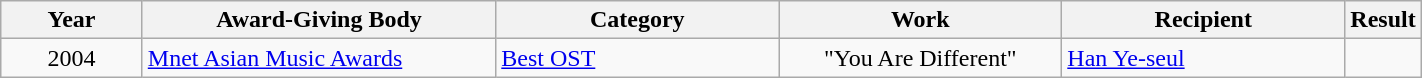<table | width="75%" class="wikitable">
<tr>
<th width="10%">Year</th>
<th width="25%">Award-Giving Body</th>
<th width="20%">Category</th>
<th width="20%">Work</th>
<th width="20%">Recipient</th>
<th width="5%">Result</th>
</tr>
<tr>
<td align="center">2004</td>
<td><a href='#'>Mnet Asian Music Awards</a></td>
<td><a href='#'>Best OST</a></td>
<td align=center>"You Are Different"</td>
<td><a href='#'>Han Ye-seul</a></td>
<td></td>
</tr>
</table>
